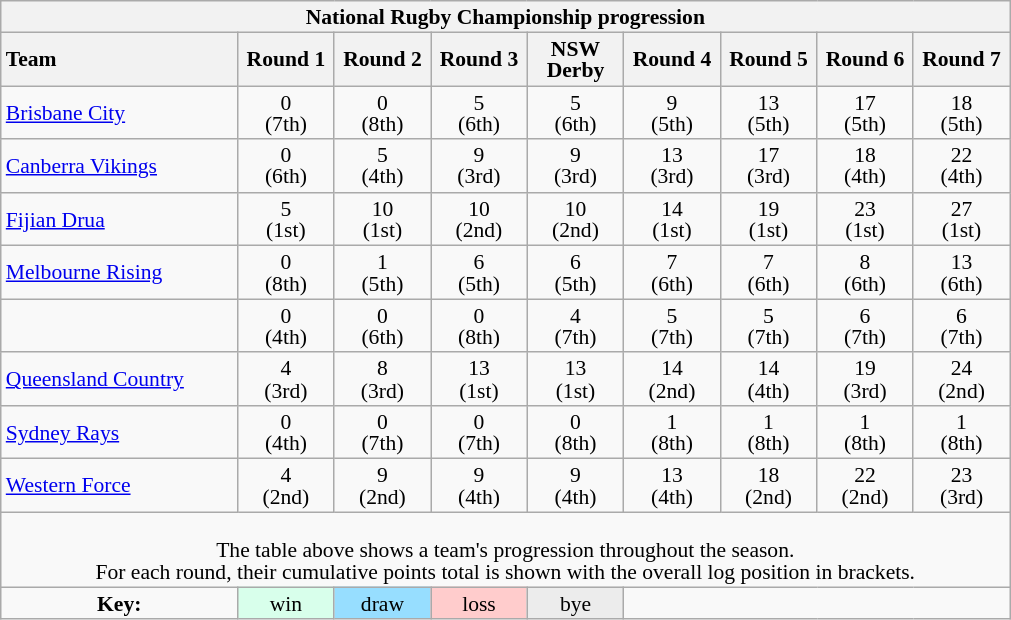<table class="wikitable" style="text-align:center; line-height:100%; font-size:90%;">
<tr>
<th colspan=100%>National Rugby Championship progression</th>
</tr>
<tr>
<th style="text-align:left; width:10.5em;">Team</th>
<th style="width:4.0em;">Round 1</th>
<th style="width:4.0em;">Round 2</th>
<th style="width:4.0em;">Round 3</th>
<th style="width:4.0em;">NSW Derby</th>
<th style="width:4.0em;">Round 4</th>
<th style="width:4.0em;">Round 5</th>
<th style="width:4.0em;">Round 6</th>
<th style="width:4.0em;">Round 7</th>
</tr>
<tr>
<td align=left><a href='#'>Brisbane City</a></td>
<td>0<br>(7th)</td>
<td>0<br>(8th)</td>
<td>5<br>(6th)</td>
<td>5<br>(6th)</td>
<td>9<br>(5th)</td>
<td>13<br>(5th)</td>
<td>17<br>(5th)</td>
<td>18<br>(5th)</td>
</tr>
<tr>
<td align=left><a href='#'>Canberra Vikings</a></td>
<td>0<br>(6th)</td>
<td>5<br>(4th)</td>
<td>9<br>(3rd)</td>
<td>9<br>(3rd)</td>
<td>13<br>(3rd)</td>
<td>17<br>(3rd)</td>
<td>18<br>(4th)</td>
<td>22<br>(4th)</td>
</tr>
<tr>
<td align=left><a href='#'>Fijian Drua</a></td>
<td>5<br>(1st)</td>
<td>10<br>(1st)</td>
<td>10<br>(2nd)</td>
<td>10<br>(2nd)</td>
<td>14<br>(1st)</td>
<td>19<br>(1st)</td>
<td>23<br>(1st)</td>
<td>27<br>(1st)</td>
</tr>
<tr>
<td align=left><a href='#'>Melbourne Rising</a></td>
<td>0<br>(8th)</td>
<td>1<br>(5th)</td>
<td>6<br>(5th)</td>
<td>6<br>(5th)</td>
<td>7<br>(6th)</td>
<td>7<br>(6th)</td>
<td>8<br>(6th)</td>
<td>13<br>(6th)</td>
</tr>
<tr>
<td align=left></td>
<td>0<br>(4th)</td>
<td>0<br>(6th)</td>
<td>0<br>(8th)</td>
<td>4<br>(7th)</td>
<td>5<br>(7th)</td>
<td>5<br>(7th)</td>
<td>6<br>(7th)</td>
<td>6<br>(7th)</td>
</tr>
<tr>
<td align=left><a href='#'>Queensland Country</a></td>
<td>4<br>(3rd)</td>
<td>8<br>(3rd)</td>
<td>13<br>(1st)</td>
<td>13<br>(1st)</td>
<td>14<br>(2nd)</td>
<td>14<br>(4th)</td>
<td>19<br>(3rd)</td>
<td>24<br>(2nd)</td>
</tr>
<tr>
<td align=left><a href='#'>Sydney Rays</a></td>
<td>0<br>(4th)</td>
<td>0<br>(7th)</td>
<td>0<br>(7th)</td>
<td>0<br>(8th)</td>
<td>1<br>(8th)</td>
<td>1<br>(8th)</td>
<td>1<br>(8th)</td>
<td>1<br>(8th)</td>
</tr>
<tr>
<td align=left><a href='#'>Western Force</a></td>
<td>4<br>(2nd)</td>
<td>9<br>(2nd)</td>
<td>9<br>(4th)</td>
<td>9<br>(4th)</td>
<td>13<br>(4th)</td>
<td>18<br>(2nd)</td>
<td>22<br>(2nd)</td>
<td>23<br>(3rd)</td>
</tr>
<tr>
<td colspan="100%" style="text-align:center;"><br>The table above shows a team's progression throughout the season.<br>For each round, their cumulative points total is shown with the overall log position in brackets.<br></td>
</tr>
<tr>
<td><strong>Key:</strong></td>
<td style="background:#d8ffeb;">win</td>
<td style="background:#97deff;">draw</td>
<td style="background:#ffcccc;">loss</td>
<td style="background:#ececec;">bye</td>
<td colspan=16></td>
</tr>
</table>
